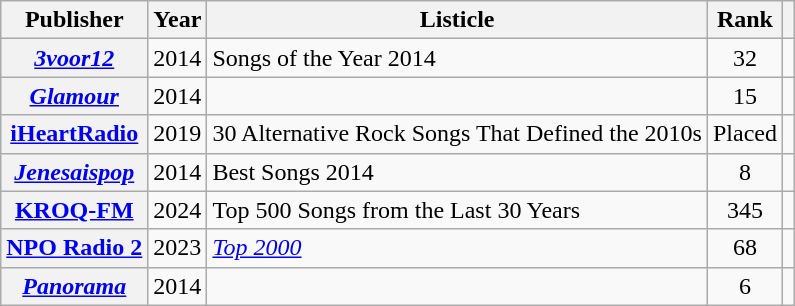<table class="wikitable sortable plainrowheaders" style="text-align:center">
<tr>
<th scope="col">Publisher</th>
<th scope="col">Year</th>
<th scope="col">Listicle</th>
<th scope="col">Rank</th>
<th scope="col" class="unsortable"></th>
</tr>
<tr>
<th scope="row"><em><a href='#'>3voor12</a></em></th>
<td>2014</td>
<td style="text-align:left;">Songs of the Year 2014</td>
<td>32</td>
<td></td>
</tr>
<tr>
<th scope="row"><em><a href='#'>Glamour</a></em></th>
<td>2014</td>
<td style="text-align:left;"></td>
<td>15</td>
<td></td>
</tr>
<tr>
<th scope="row"><a href='#'>iHeartRadio</a></th>
<td>2019</td>
<td style="text-align:left;">30 Alternative Rock Songs That Defined the 2010s</td>
<td>Placed</td>
<td></td>
</tr>
<tr>
<th scope="row"><em><a href='#'>Jenesaispop</a></em></th>
<td>2014</td>
<td style="text-align:left;">Best Songs 2014</td>
<td>8</td>
<td></td>
</tr>
<tr>
<th scope="row"><a href='#'>KROQ-FM</a></th>
<td>2024</td>
<td style="text-align:left;">Top 500 Songs from the Last 30 Years</td>
<td>345</td>
<td></td>
</tr>
<tr>
<th scope="row"><a href='#'>NPO Radio 2</a></th>
<td>2023</td>
<td style="text-align:left;"><em><a href='#'>Top 2000</a></em></td>
<td>68</td>
<td></td>
</tr>
<tr>
<th scope="row"><em><a href='#'>Panorama</a></em></th>
<td>2014</td>
<td style="text-align:left;"></td>
<td>6</td>
<td></td>
</tr>
</table>
